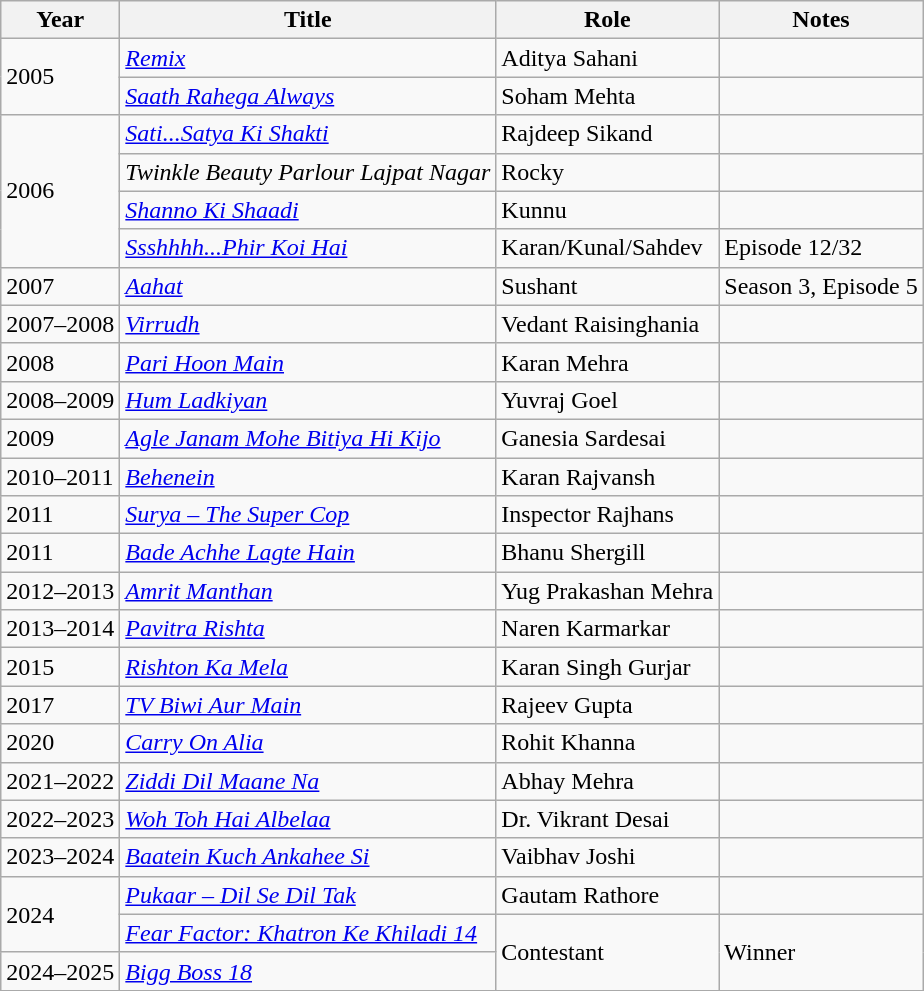<table class="wikitable sortable">
<tr>
<th>Year</th>
<th>Title</th>
<th>Role</th>
<th>Notes</th>
</tr>
<tr>
<td rowspan = "2">2005</td>
<td><em><a href='#'>Remix</a></em></td>
<td>Aditya Sahani</td>
<td></td>
</tr>
<tr>
<td><em><a href='#'>Saath Rahega Always</a></em></td>
<td>Soham Mehta</td>
<td></td>
</tr>
<tr>
<td rowspan = "4">2006</td>
<td><em><a href='#'>Sati...Satya Ki Shakti</a></em></td>
<td>Rajdeep Sikand</td>
<td></td>
</tr>
<tr>
<td><em>Twinkle Beauty Parlour Lajpat Nagar</em></td>
<td>Rocky</td>
<td></td>
</tr>
<tr>
<td><em><a href='#'>Shanno Ki Shaadi</a></em></td>
<td>Kunnu</td>
<td></td>
</tr>
<tr>
<td><em><a href='#'>Ssshhhh...Phir Koi Hai</a></em></td>
<td>Karan/Kunal/Sahdev</td>
<td>Episode 12/32</td>
</tr>
<tr>
<td>2007</td>
<td><em><a href='#'>Aahat</a></em></td>
<td>Sushant</td>
<td>Season 3, Episode 5</td>
</tr>
<tr>
<td>2007–2008</td>
<td><em><a href='#'>Virrudh</a></em></td>
<td>Vedant Raisinghania</td>
<td></td>
</tr>
<tr>
<td>2008</td>
<td><em><a href='#'>Pari Hoon Main</a></em></td>
<td>Karan Mehra</td>
<td></td>
</tr>
<tr>
<td>2008–2009</td>
<td><em><a href='#'>Hum Ladkiyan</a></em></td>
<td>Yuvraj Goel</td>
<td></td>
</tr>
<tr>
<td>2009</td>
<td><em><a href='#'>Agle Janam Mohe Bitiya Hi Kijo</a></em></td>
<td>Ganesia Sardesai</td>
<td></td>
</tr>
<tr>
<td>2010–2011</td>
<td><em><a href='#'>Behenein</a></em></td>
<td>Karan Rajvansh</td>
<td></td>
</tr>
<tr>
<td>2011</td>
<td><em><a href='#'>Surya – The Super Cop</a></em></td>
<td>Inspector Rajhans</td>
<td></td>
</tr>
<tr>
<td>2011</td>
<td><em><a href='#'>Bade Achhe Lagte Hain</a></em></td>
<td>Bhanu Shergill</td>
<td></td>
</tr>
<tr>
<td>2012–2013</td>
<td><em><a href='#'>Amrit Manthan</a></em></td>
<td>Yug Prakashan Mehra</td>
<td></td>
</tr>
<tr>
<td>2013–2014</td>
<td><em><a href='#'>Pavitra Rishta</a></em></td>
<td>Naren Karmarkar</td>
<td></td>
</tr>
<tr>
<td>2015</td>
<td><em><a href='#'>Rishton Ka Mela</a></em></td>
<td>Karan Singh Gurjar</td>
<td></td>
</tr>
<tr>
<td>2017</td>
<td><em><a href='#'>TV Biwi Aur Main</a></em></td>
<td>Rajeev Gupta</td>
<td></td>
</tr>
<tr>
<td>2020</td>
<td><em><a href='#'>Carry On Alia</a></em></td>
<td>Rohit Khanna</td>
<td></td>
</tr>
<tr>
<td>2021–2022</td>
<td><em><a href='#'>Ziddi Dil Maane Na</a></em></td>
<td>Abhay Mehra</td>
<td></td>
</tr>
<tr>
<td>2022–2023</td>
<td><em><a href='#'>Woh Toh Hai Albelaa</a></em></td>
<td>Dr. Vikrant Desai</td>
<td></td>
</tr>
<tr>
<td>2023–2024</td>
<td><em><a href='#'>Baatein Kuch Ankahee Si</a></em></td>
<td>Vaibhav Joshi</td>
<td></td>
</tr>
<tr>
<td rowspan="2">2024</td>
<td><em><a href='#'>Pukaar – Dil Se Dil Tak</a></em></td>
<td>Gautam Rathore</td>
<td></td>
</tr>
<tr>
<td><em><a href='#'>Fear Factor: Khatron Ke Khiladi 14</a></em></td>
<td rowspan="2">Contestant</td>
<td rowspan="2">Winner</td>
</tr>
<tr>
<td>2024–2025</td>
<td><em><a href='#'>Bigg Boss 18</a></em></td>
</tr>
</table>
